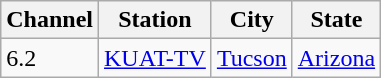<table class="wikitable sortable">
<tr>
<th>Channel</th>
<th>Station</th>
<th>City</th>
<th>State</th>
</tr>
<tr>
<td>6.2</td>
<td><a href='#'>KUAT-TV</a></td>
<td><a href='#'>Tucson</a></td>
<td><a href='#'>Arizona</a></td>
</tr>
</table>
